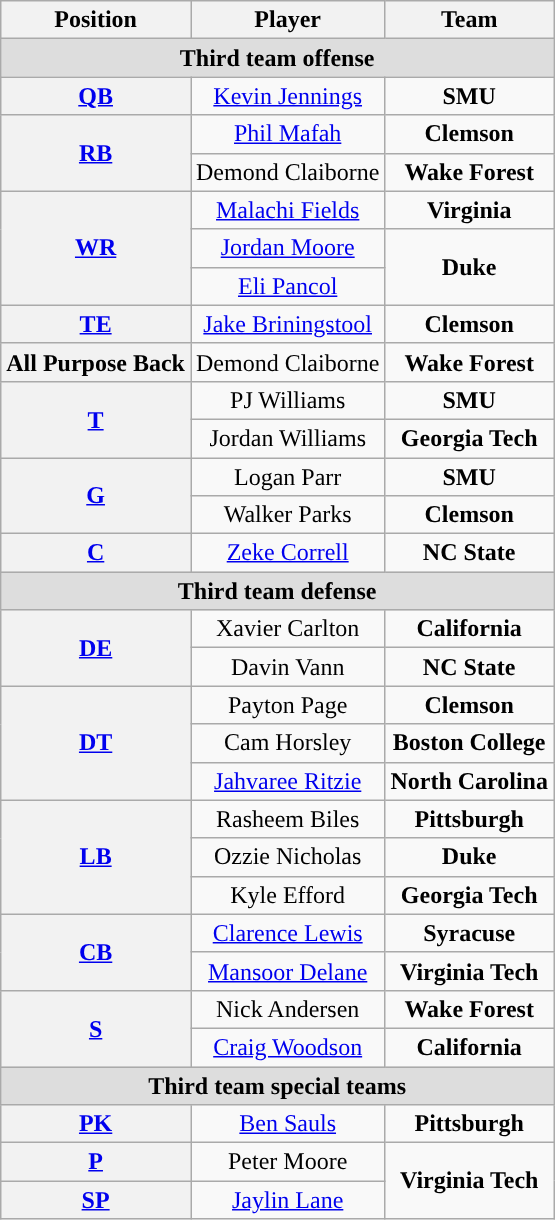<table class="wikitable">
<tr>
<th>Position</th>
<th>Player</th>
<th>Team</th>
</tr>
<tr>
<td colspan="4" style="text-align:center; background:#ddd;"><strong>Third team offense</strong></td>
</tr>
<tr style="text-align:center;">
<th rowspan="1"><a href='#'>QB</a></th>
<td><a href='#'>Kevin Jennings</a></td>
<td><strong>SMU</strong></td>
</tr>
<tr style="text-align:center;">
<th rowspan="2"><a href='#'>RB</a></th>
<td><a href='#'>Phil Mafah</a></td>
<td><strong>Clemson</strong></td>
</tr>
<tr style="text-align:center;">
<td>Demond Claiborne</td>
<td><strong>Wake Forest</strong></td>
</tr>
<tr style="text-align:center;">
<th rowspan="3"><a href='#'>WR</a></th>
<td><a href='#'>Malachi Fields</a></td>
<td><strong>Virginia</strong></td>
</tr>
<tr style="text-align:center;">
<td><a href='#'>Jordan Moore</a></td>
<td rowspan="2"><strong>Duke</strong></td>
</tr>
<tr style="text-align:center;">
<td><a href='#'>Eli Pancol</a></td>
</tr>
<tr style="text-align:center;">
<th rowspan="1"><a href='#'>TE</a></th>
<td><a href='#'>Jake Briningstool</a></td>
<td><strong>Clemson</strong></td>
</tr>
<tr style="text-align:center;">
<th rowspan="1">All Purpose Back</th>
<td>Demond Claiborne</td>
<td><strong>Wake Forest</strong></td>
</tr>
<tr style="text-align:center;">
<th rowspan="2"><a href='#'>T</a></th>
<td>PJ Williams</td>
<td><strong>SMU</strong></td>
</tr>
<tr style="text-align:center;">
<td>Jordan Williams</td>
<td><strong>Georgia Tech</strong></td>
</tr>
<tr style="text-align:center;">
<th rowspan="2"><a href='#'>G</a></th>
<td>Logan Parr</td>
<td><strong>SMU</strong></td>
</tr>
<tr style="text-align:center;">
<td>Walker Parks</td>
<td><strong>Clemson</strong></td>
</tr>
<tr style="text-align:center;">
<th rowspan="1"><a href='#'>C</a></th>
<td><a href='#'>Zeke Correll</a></td>
<td><strong>NC State</strong></td>
</tr>
<tr style="text-align:center;">
<td colspan="4" style="text-align:center; background:#ddd;"><strong>Third team defense</strong></td>
</tr>
<tr style="text-align:center;">
<th rowspan="2"><a href='#'>DE</a></th>
<td>Xavier Carlton</td>
<td><strong>California</strong></td>
</tr>
<tr style="text-align:center;">
<td>Davin Vann</td>
<td><strong>NC State</strong></td>
</tr>
<tr style="text-align:center;">
<th rowspan="3"><a href='#'>DT</a></th>
<td>Payton Page</td>
<td><strong>Clemson</strong></td>
</tr>
<tr style="text-align:center;">
<td>Cam Horsley</td>
<td><strong>Boston College</strong></td>
</tr>
<tr style="text-align:center;">
<td><a href='#'>Jahvaree Ritzie</a></td>
<td><strong>North Carolina</strong></td>
</tr>
<tr style="text-align:center;">
<th rowspan="3"><a href='#'>LB</a></th>
<td>Rasheem Biles</td>
<td><strong>Pittsburgh</strong></td>
</tr>
<tr style="text-align:center;">
<td>Ozzie Nicholas</td>
<td><strong>Duke</strong></td>
</tr>
<tr style="text-align:center;">
<td>Kyle Efford</td>
<td><strong>Georgia Tech</strong></td>
</tr>
<tr style="text-align:center;">
<th rowspan="2"><a href='#'>CB</a></th>
<td><a href='#'>Clarence Lewis</a></td>
<td><strong>Syracuse</strong></td>
</tr>
<tr style="text-align:center;">
<td><a href='#'>Mansoor Delane</a></td>
<td><strong>Virginia Tech</strong></td>
</tr>
<tr style="text-align:center;">
<th rowspan="2"><a href='#'>S</a></th>
<td>Nick Andersen</td>
<td><strong>Wake Forest</strong></td>
</tr>
<tr style="text-align:center;">
<td><a href='#'>Craig Woodson</a></td>
<td><strong>California</strong></td>
</tr>
<tr>
<td colspan="4" style="text-align:center; background:#ddd;"><strong>Third team special teams</strong></td>
</tr>
<tr style="text-align:center;">
<th rowspan="1"><a href='#'>PK</a></th>
<td><a href='#'>Ben Sauls</a></td>
<td><strong>Pittsburgh</strong></td>
</tr>
<tr style="text-align:center;">
<th rowspan="1"><a href='#'>P</a></th>
<td>Peter Moore</td>
<td rowspan="2"><strong>Virginia Tech</strong></td>
</tr>
<tr style="text-align:center;">
<th rowspan="1"><a href='#'>SP</a></th>
<td><a href='#'>Jaylin Lane</a></td>
</tr>
</table>
